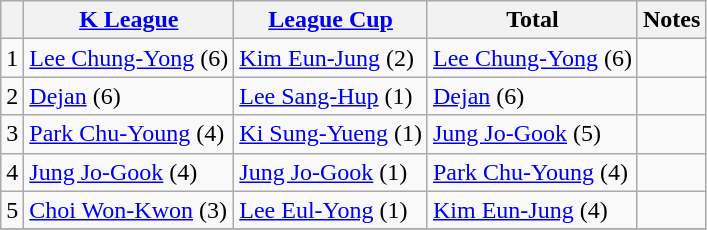<table class="wikitable" style="text-align:center">
<tr>
<th></th>
<th><a href='#'>K League</a></th>
<th><a href='#'>League Cup</a></th>
<th>Total</th>
<th>Notes</th>
</tr>
<tr>
<td>1</td>
<td align=left> <a href='#'>Lee Chung-Yong</a> (6)</td>
<td align=left> <a href='#'>Kim Eun-Jung</a> (2)</td>
<td align=left> <a href='#'>Lee Chung-Yong</a> (6)</td>
<td></td>
</tr>
<tr>
<td>2</td>
<td align=left> <a href='#'>Dejan</a> (6)</td>
<td align=left> <a href='#'>Lee Sang-Hup</a> (1)</td>
<td align=left> <a href='#'>Dejan</a> (6)</td>
<td></td>
</tr>
<tr>
<td>3</td>
<td align=left> <a href='#'>Park Chu-Young</a> (4)</td>
<td align=left> <a href='#'>Ki Sung-Yueng</a> (1)</td>
<td align=left> <a href='#'>Jung Jo-Gook</a> (5)</td>
<td></td>
</tr>
<tr>
<td>4</td>
<td align=left> <a href='#'>Jung Jo-Gook</a> (4)</td>
<td align=left> <a href='#'>Jung Jo-Gook</a> (1)</td>
<td align=left> <a href='#'>Park Chu-Young</a> (4)</td>
<td></td>
</tr>
<tr>
<td>5</td>
<td align=left> <a href='#'>Choi Won-Kwon</a> (3)</td>
<td align=left> <a href='#'>Lee Eul-Yong</a> (1)</td>
<td align=left> <a href='#'>Kim Eun-Jung</a> (4)</td>
<td></td>
</tr>
<tr>
</tr>
</table>
